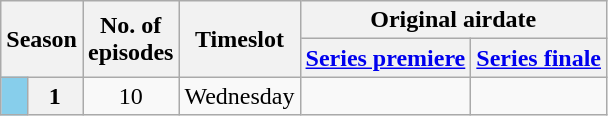<table class="wikitable" style="text-align:center;">
<tr>
<th rowspan="2" colspan="2">Season</th>
<th rowspan="2">No. of<br>episodes</th>
<th rowspan="2">Timeslot</th>
<th colspan="2">Original airdate</th>
</tr>
<tr>
<th><a href='#'>Series premiere</a></th>
<th><a href='#'>Series finale</a></th>
</tr>
<tr>
<th style="background:skyblue; color:white;"></th>
<th>1</th>
<td>10</td>
<td>Wednesday </td>
<td></td>
<td></td>
</tr>
</table>
